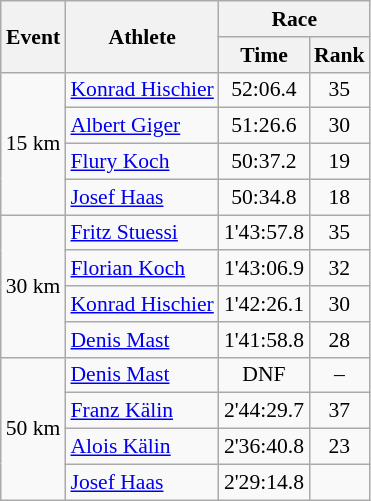<table class="wikitable" border="1" style="font-size:90%">
<tr>
<th rowspan=2>Event</th>
<th rowspan=2>Athlete</th>
<th colspan=2>Race</th>
</tr>
<tr>
<th>Time</th>
<th>Rank</th>
</tr>
<tr>
<td rowspan=4>15 km</td>
<td><a href='#'>Konrad Hischier</a></td>
<td align=center>52:06.4</td>
<td align=center>35</td>
</tr>
<tr>
<td><a href='#'>Albert Giger</a></td>
<td align=center>51:26.6</td>
<td align=center>30</td>
</tr>
<tr>
<td><a href='#'>Flury Koch</a></td>
<td align=center>50:37.2</td>
<td align=center>19</td>
</tr>
<tr>
<td><a href='#'>Josef Haas</a></td>
<td align=center>50:34.8</td>
<td align=center>18</td>
</tr>
<tr>
<td rowspan=4>30 km</td>
<td><a href='#'>Fritz Stuessi</a></td>
<td align=center>1'43:57.8</td>
<td align=center>35</td>
</tr>
<tr>
<td><a href='#'>Florian Koch</a></td>
<td align=center>1'43:06.9</td>
<td align=center>32</td>
</tr>
<tr>
<td><a href='#'>Konrad Hischier</a></td>
<td align=center>1'42:26.1</td>
<td align=center>30</td>
</tr>
<tr>
<td><a href='#'>Denis Mast</a></td>
<td align=center>1'41:58.8</td>
<td align=center>28</td>
</tr>
<tr>
<td rowspan=4>50 km</td>
<td><a href='#'>Denis Mast</a></td>
<td align=center>DNF</td>
<td align=center>–</td>
</tr>
<tr>
<td><a href='#'>Franz Kälin</a></td>
<td align=center>2'44:29.7</td>
<td align=center>37</td>
</tr>
<tr>
<td><a href='#'>Alois Kälin</a></td>
<td align=center>2'36:40.8</td>
<td align=center>23</td>
</tr>
<tr>
<td><a href='#'>Josef Haas</a></td>
<td align=center>2'29:14.8</td>
<td align=center></td>
</tr>
</table>
